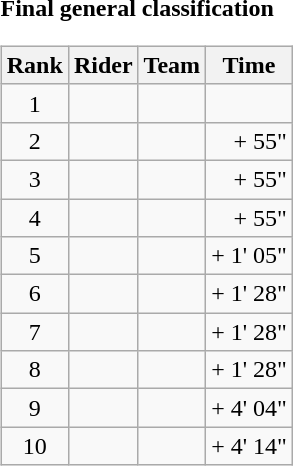<table>
<tr>
<td><strong>Final general classification</strong><br><table class="wikitable">
<tr>
<th scope="col">Rank</th>
<th scope="col">Rider</th>
<th scope="col">Team</th>
<th scope="col">Time</th>
</tr>
<tr>
<td style="text-align:center;">1</td>
<td></td>
<td></td>
<td style="text-align:right;"></td>
</tr>
<tr>
<td style="text-align:center;">2</td>
<td></td>
<td></td>
<td style="text-align:right;">+ 55"</td>
</tr>
<tr>
<td style="text-align:center;">3</td>
<td></td>
<td></td>
<td style="text-align:right;">+ 55"</td>
</tr>
<tr>
<td style="text-align:center;">4</td>
<td></td>
<td></td>
<td style="text-align:right;">+ 55"</td>
</tr>
<tr>
<td style="text-align:center;">5</td>
<td></td>
<td></td>
<td style="text-align:right;">+ 1' 05"</td>
</tr>
<tr>
<td style="text-align:center;">6</td>
<td></td>
<td></td>
<td style="text-align:right;">+ 1' 28"</td>
</tr>
<tr>
<td style="text-align:center;">7</td>
<td></td>
<td></td>
<td style="text-align:right;">+ 1' 28"</td>
</tr>
<tr>
<td style="text-align:center;">8</td>
<td></td>
<td></td>
<td style="text-align:right;">+ 1' 28"</td>
</tr>
<tr>
<td style="text-align:center;">9</td>
<td></td>
<td></td>
<td style="text-align:right;">+ 4' 04"</td>
</tr>
<tr>
<td style="text-align:center;">10</td>
<td></td>
<td></td>
<td style="text-align:right;">+ 4' 14"</td>
</tr>
</table>
</td>
</tr>
</table>
